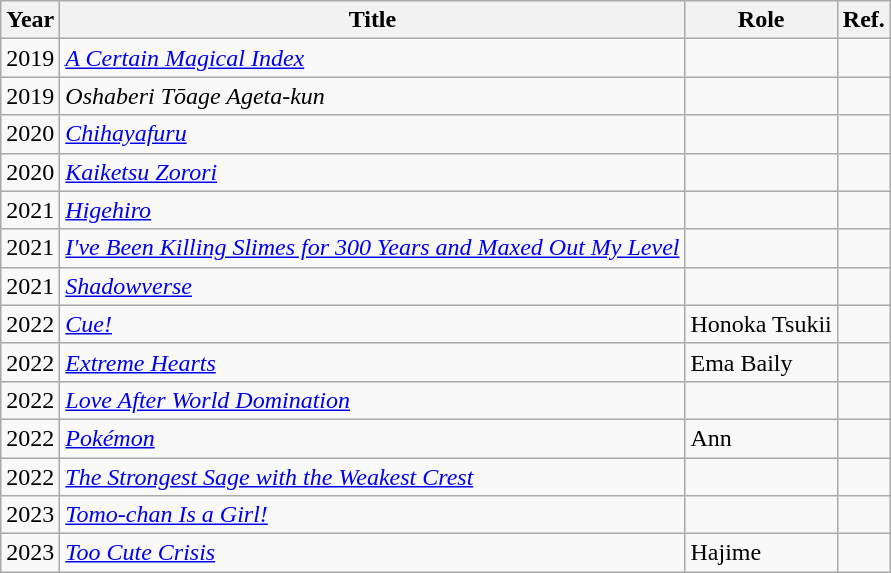<table class="wikitable sortable plainrowheaders">
<tr>
<th scope="col">Year</th>
<th scope="col">Title</th>
<th scope="col">Role</th>
<th scope="col" class="unsortable">Ref.</th>
</tr>
<tr>
<td>2019</td>
<td><em><a href='#'>A Certain Magical Index</a></em></td>
<td></td>
<td></td>
</tr>
<tr>
<td>2019</td>
<td><em>Oshaberi Tōage Ageta-kun</em></td>
<td></td>
<td></td>
</tr>
<tr>
<td>2020</td>
<td><em><a href='#'>Chihayafuru</a></em></td>
<td></td>
<td></td>
</tr>
<tr>
<td>2020</td>
<td><em><a href='#'>Kaiketsu Zorori</a></em></td>
<td></td>
<td></td>
</tr>
<tr>
<td>2021</td>
<td><em><a href='#'>Higehiro</a></em></td>
<td></td>
<td></td>
</tr>
<tr>
<td>2021</td>
<td><em><a href='#'>I've Been Killing Slimes for 300 Years and Maxed Out My Level</a></em></td>
<td></td>
<td></td>
</tr>
<tr>
<td>2021</td>
<td><em><a href='#'>Shadowverse</a></em></td>
<td></td>
<td></td>
</tr>
<tr>
<td>2022</td>
<td><em><a href='#'>Cue!</a></em></td>
<td>Honoka Tsukii</td>
<td></td>
</tr>
<tr>
<td>2022</td>
<td><em><a href='#'>Extreme Hearts</a></em></td>
<td>Ema Baily</td>
<td></td>
</tr>
<tr>
<td>2022</td>
<td><em><a href='#'>Love After World Domination</a></em></td>
<td></td>
<td></td>
</tr>
<tr>
<td>2022</td>
<td><em><a href='#'>Pokémon</a></em></td>
<td>Ann</td>
<td></td>
</tr>
<tr>
<td>2022</td>
<td><em><a href='#'>The Strongest Sage with the Weakest Crest</a></em></td>
<td></td>
<td></td>
</tr>
<tr>
<td>2023</td>
<td><em><a href='#'>Tomo-chan Is a Girl!</a></em></td>
<td></td>
<td></td>
</tr>
<tr>
<td>2023</td>
<td><em><a href='#'>Too Cute Crisis</a></em></td>
<td>Hajime</td>
<td></td>
</tr>
</table>
